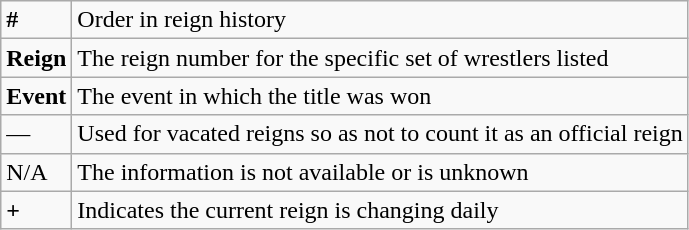<table class="wikitable">
<tr>
<td><strong>#</strong></td>
<td>Order in reign history</td>
</tr>
<tr>
<td><strong>Reign</strong></td>
<td>The reign number for the specific set of wrestlers listed</td>
</tr>
<tr>
<td><strong>Event</strong></td>
<td>The event in which the title was won</td>
</tr>
<tr>
<td>—</td>
<td>Used for vacated reigns so as not to count it as an official reign</td>
</tr>
<tr>
<td>N/A</td>
<td>The information is not available or is unknown</td>
</tr>
<tr>
<td><strong>+</strong></td>
<td>Indicates the current reign is changing daily</td>
</tr>
</table>
